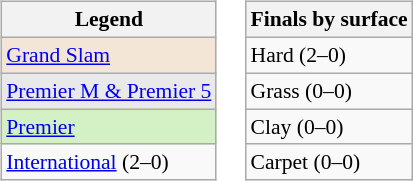<table>
<tr valign=top>
<td><br><table class="wikitable" style="font-size:90%">
<tr>
<th>Legend</th>
</tr>
<tr>
<td bgcolor=#f3e6d7><a href='#'>Grand Slam</a></td>
</tr>
<tr>
<td bgcolor=#e9e9e9><a href='#'>Premier M & Premier 5</a></td>
</tr>
<tr>
<td bgcolor=#d4f1c5><a href='#'>Premier</a></td>
</tr>
<tr>
<td><a href='#'>International</a> (2–0)</td>
</tr>
</table>
</td>
<td><br><table class="wikitable" style="font-size:90%">
<tr>
<th>Finals by surface</th>
</tr>
<tr>
<td>Hard (2–0)</td>
</tr>
<tr>
<td>Grass (0–0)</td>
</tr>
<tr>
<td>Clay (0–0)</td>
</tr>
<tr>
<td>Carpet (0–0)</td>
</tr>
</table>
</td>
</tr>
</table>
